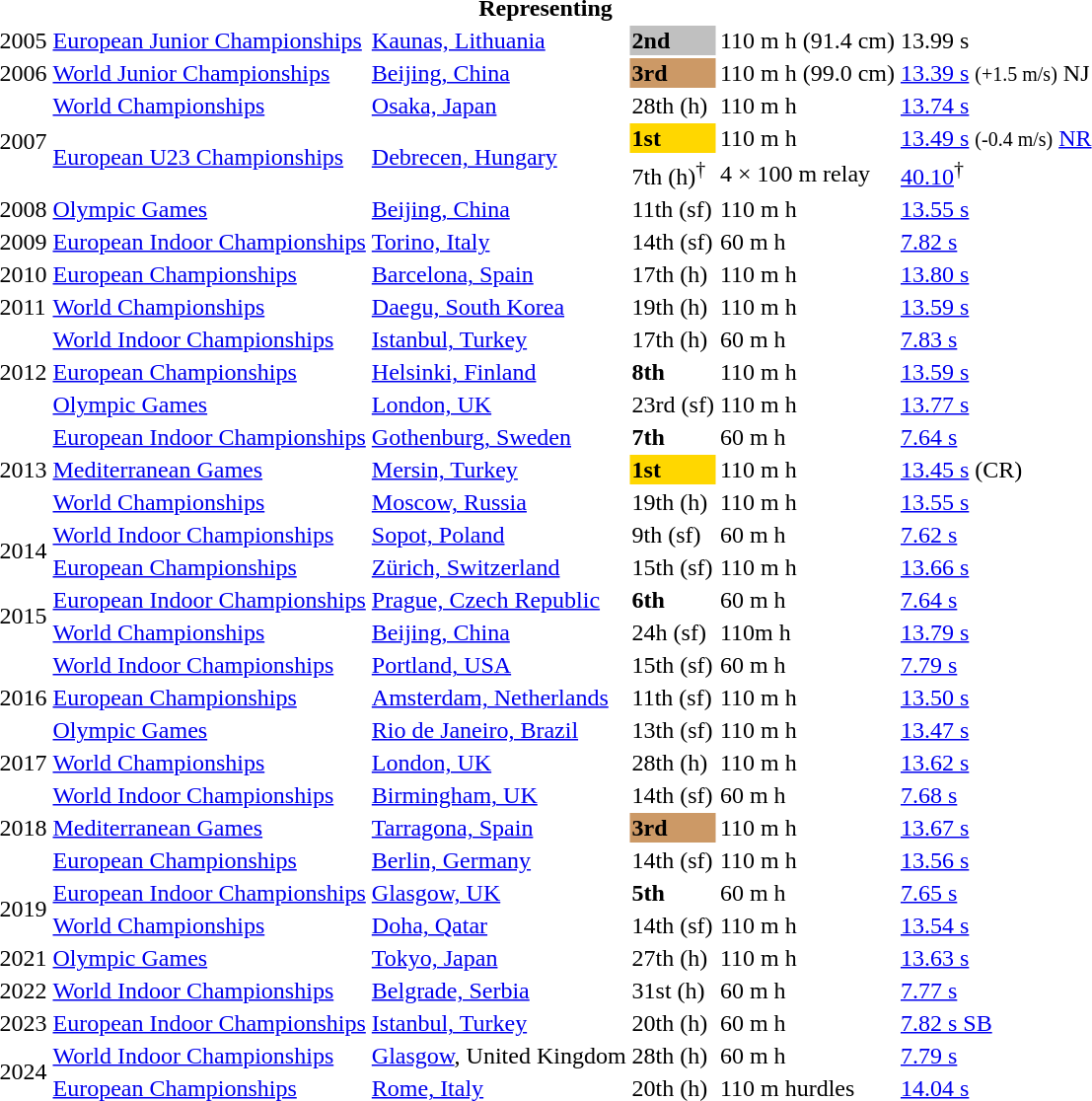<table>
<tr>
<th colspan="6">Representing </th>
</tr>
<tr>
<td>2005</td>
<td><a href='#'>European Junior Championships</a></td>
<td><a href='#'>Kaunas, Lithuania</a></td>
<td bgcolor="silver"><strong>2nd</strong></td>
<td>110 m h (91.4 cm)</td>
<td>13.99 s</td>
</tr>
<tr>
<td>2006</td>
<td><a href='#'>World Junior Championships</a></td>
<td><a href='#'>Beijing, China</a></td>
<td bgcolor="cc9966"><strong>3rd</strong></td>
<td>110 m h (99.0 cm)</td>
<td><a href='#'>13.39 s</a> <small>(+1.5 m/s)</small> NJ</td>
</tr>
<tr>
<td rowspan=3>2007</td>
<td><a href='#'>World Championships</a></td>
<td><a href='#'>Osaka, Japan</a></td>
<td>28th (h)</td>
<td>110 m h</td>
<td><a href='#'>13.74 s</a></td>
</tr>
<tr>
<td rowspan=2><a href='#'>European U23 Championships</a></td>
<td rowspan=2><a href='#'>Debrecen, Hungary</a></td>
<td bgcolor="gold"><strong>1st</strong></td>
<td>110 m h</td>
<td><a href='#'>13.49 s</a> <small>(-0.4 m/s)</small> <a href='#'>NR</a></td>
</tr>
<tr>
<td>7th (h)<sup>†</sup></td>
<td>4 × 100 m relay</td>
<td><a href='#'>40.10</a><sup>†</sup></td>
</tr>
<tr>
<td>2008</td>
<td><a href='#'>Olympic Games</a></td>
<td><a href='#'>Beijing, China</a></td>
<td>11th (sf)</td>
<td>110 m h</td>
<td><a href='#'>13.55 s</a></td>
</tr>
<tr>
<td>2009</td>
<td><a href='#'>European Indoor Championships</a></td>
<td><a href='#'>Torino, Italy</a></td>
<td>14th (sf)</td>
<td>60 m h</td>
<td><a href='#'>7.82 s</a></td>
</tr>
<tr>
<td>2010</td>
<td><a href='#'>European Championships</a></td>
<td><a href='#'>Barcelona, Spain</a></td>
<td>17th (h)</td>
<td>110 m h</td>
<td><a href='#'>13.80 s</a></td>
</tr>
<tr>
<td>2011</td>
<td><a href='#'>World Championships</a></td>
<td><a href='#'>Daegu, South Korea</a></td>
<td>19th (h)</td>
<td>110 m h</td>
<td><a href='#'>13.59 s</a></td>
</tr>
<tr>
<td rowspan=3>2012</td>
<td><a href='#'>World Indoor Championships</a></td>
<td><a href='#'>Istanbul, Turkey</a></td>
<td>17th (h)</td>
<td>60 m h</td>
<td><a href='#'>7.83 s</a></td>
</tr>
<tr>
<td><a href='#'>European Championships</a></td>
<td><a href='#'>Helsinki, Finland</a></td>
<td><strong>8th</strong></td>
<td>110 m h</td>
<td><a href='#'>13.59 s</a></td>
</tr>
<tr>
<td><a href='#'>Olympic Games</a></td>
<td><a href='#'>London, UK</a></td>
<td>23rd (sf)</td>
<td>110 m h</td>
<td><a href='#'>13.77 s</a></td>
</tr>
<tr>
<td rowspan=3>2013</td>
<td><a href='#'>European Indoor Championships</a></td>
<td><a href='#'>Gothenburg, Sweden</a></td>
<td><strong>7th</strong></td>
<td>60 m h</td>
<td><a href='#'>7.64 s</a></td>
</tr>
<tr>
<td><a href='#'>Mediterranean Games</a></td>
<td><a href='#'>Mersin, Turkey</a></td>
<td bgcolor="gold"><strong>1st</strong></td>
<td>110 m h</td>
<td><a href='#'>13.45 s</a> (CR)</td>
</tr>
<tr>
<td><a href='#'>World Championships</a></td>
<td><a href='#'>Moscow, Russia</a></td>
<td>19th (h)</td>
<td>110 m h</td>
<td><a href='#'>13.55 s</a></td>
</tr>
<tr>
<td rowspan=2>2014</td>
<td><a href='#'>World Indoor Championships</a></td>
<td><a href='#'>Sopot, Poland</a></td>
<td>9th (sf)</td>
<td>60 m h</td>
<td><a href='#'>7.62 s</a></td>
</tr>
<tr>
<td><a href='#'>European Championships</a></td>
<td><a href='#'>Zürich, Switzerland</a></td>
<td>15th (sf)</td>
<td>110 m h</td>
<td><a href='#'>13.66 s</a></td>
</tr>
<tr>
<td rowspan=2>2015</td>
<td><a href='#'>European Indoor Championships</a></td>
<td><a href='#'>Prague, Czech Republic</a></td>
<td><strong>6th</strong></td>
<td>60 m h</td>
<td><a href='#'>7.64 s</a></td>
</tr>
<tr>
<td><a href='#'>World Championships</a></td>
<td><a href='#'>Beijing, China</a></td>
<td>24h (sf)</td>
<td>110m h</td>
<td><a href='#'>13.79 s</a></td>
</tr>
<tr>
<td rowspan=3>2016</td>
<td><a href='#'>World Indoor Championships</a></td>
<td><a href='#'>Portland, USA</a></td>
<td>15th (sf)</td>
<td>60 m h</td>
<td><a href='#'>7.79 s</a></td>
</tr>
<tr>
<td><a href='#'>European Championships</a></td>
<td><a href='#'>Amsterdam, Netherlands</a></td>
<td>11th (sf)</td>
<td>110 m h</td>
<td><a href='#'>13.50 s</a></td>
</tr>
<tr>
<td><a href='#'>Olympic Games</a></td>
<td><a href='#'>Rio de Janeiro, Brazil</a></td>
<td>13th (sf)</td>
<td>110 m h</td>
<td><a href='#'>13.47 s</a></td>
</tr>
<tr>
<td>2017</td>
<td><a href='#'>World Championships</a></td>
<td><a href='#'>London, UK</a></td>
<td>28th (h)</td>
<td>110 m h</td>
<td><a href='#'>13.62 s</a></td>
</tr>
<tr>
<td rowspan=3>2018</td>
<td><a href='#'>World Indoor Championships</a></td>
<td><a href='#'>Birmingham, UK</a></td>
<td>14th (sf)</td>
<td>60 m h</td>
<td><a href='#'>7.68 s</a></td>
</tr>
<tr>
<td><a href='#'>Mediterranean Games</a></td>
<td><a href='#'>Tarragona, Spain</a></td>
<td bgcolor=cc9966><strong>3rd</strong></td>
<td>110 m h</td>
<td><a href='#'>13.67 s</a></td>
</tr>
<tr>
<td><a href='#'>European Championships</a></td>
<td><a href='#'>Berlin, Germany</a></td>
<td>14th (sf)</td>
<td>110 m h</td>
<td><a href='#'>13.56 s</a></td>
</tr>
<tr>
<td rowspan=2>2019</td>
<td><a href='#'>European Indoor Championships</a></td>
<td><a href='#'>Glasgow, UK</a></td>
<td><strong>5th</strong></td>
<td>60 m h</td>
<td><a href='#'>7.65 s</a></td>
</tr>
<tr>
<td><a href='#'>World Championships</a></td>
<td><a href='#'>Doha, Qatar</a></td>
<td>14th (sf)</td>
<td>110 m h</td>
<td><a href='#'>13.54 s</a></td>
</tr>
<tr>
<td>2021</td>
<td><a href='#'>Olympic Games</a></td>
<td><a href='#'>Tokyo, Japan</a></td>
<td>27th (h)</td>
<td>110 m h</td>
<td><a href='#'>13.63 s</a></td>
</tr>
<tr>
<td>2022</td>
<td><a href='#'>World Indoor Championships</a></td>
<td><a href='#'>Belgrade, Serbia</a></td>
<td>31st (h)</td>
<td>60 m h</td>
<td><a href='#'>7.77 s</a></td>
</tr>
<tr>
<td>2023</td>
<td><a href='#'>European Indoor Championships</a></td>
<td><a href='#'>Istanbul, Turkey</a></td>
<td>20th (h)</td>
<td>60 m h</td>
<td><a href='#'>7.82 s SB</a></td>
</tr>
<tr>
<td rowspan=2>2024</td>
<td><a href='#'>World Indoor Championships</a></td>
<td><a href='#'>Glasgow</a>, United Kingdom</td>
<td>28th (h)</td>
<td>60 m h</td>
<td><a href='#'>7.79 s</a></td>
</tr>
<tr>
<td><a href='#'>European Championships</a></td>
<td><a href='#'>Rome, Italy</a></td>
<td>20th (h)</td>
<td>110 m hurdles</td>
<td><a href='#'>14.04 s</a></td>
</tr>
</table>
